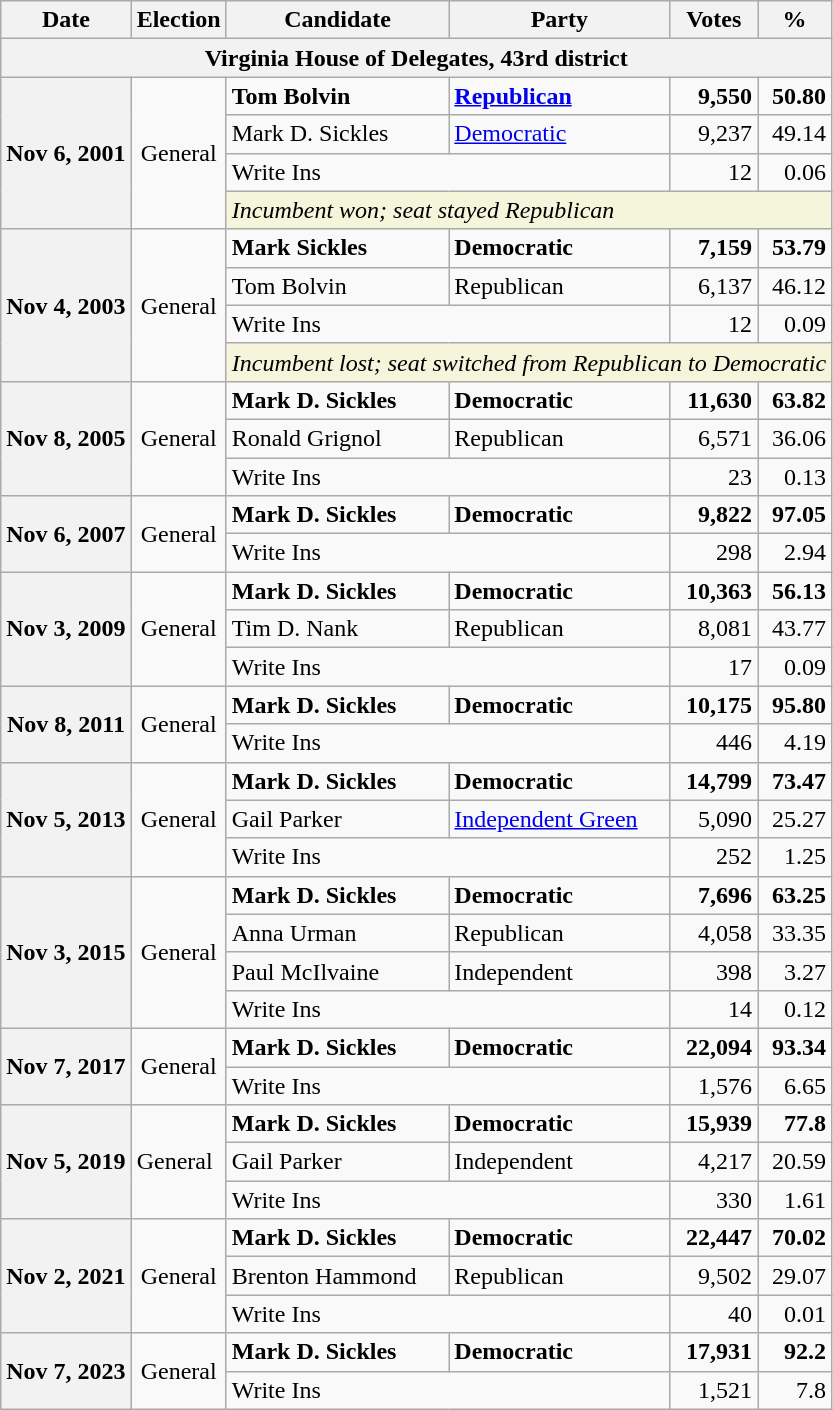<table class="wikitable">
<tr>
<th>Date</th>
<th>Election</th>
<th>Candidate</th>
<th>Party</th>
<th>Votes</th>
<th>%</th>
</tr>
<tr>
<th colspan="6">Virginia House of Delegates, 43rd district</th>
</tr>
<tr>
<th rowspan="4">Nov 6, 2001</th>
<td rowspan="4" align="center">General</td>
<td><strong>Tom Bolvin</strong></td>
<td><strong><a href='#'>Republican</a></strong></td>
<td align="right"><strong>9,550</strong></td>
<td align="right"><strong>50.80</strong></td>
</tr>
<tr>
<td>Mark D. Sickles</td>
<td><a href='#'>Democratic</a></td>
<td align="right">9,237</td>
<td align="right">49.14</td>
</tr>
<tr>
<td colspan="2">Write Ins</td>
<td align="right">12</td>
<td align="right">0.06</td>
</tr>
<tr>
<td colspan="4" style="background:Beige"><em>Incumbent won; seat stayed Republican</em></td>
</tr>
<tr>
<th rowspan="4">Nov 4, 2003</th>
<td rowspan="4" align="center">General</td>
<td><strong>Mark Sickles</strong></td>
<td><strong>Democratic</strong></td>
<td align="right"><strong>7,159</strong></td>
<td align="right"><strong>53.79</strong></td>
</tr>
<tr>
<td>Tom Bolvin</td>
<td>Republican</td>
<td align="right">6,137</td>
<td align="right">46.12</td>
</tr>
<tr>
<td colspan="2">Write Ins</td>
<td align="right">12</td>
<td align="right">0.09</td>
</tr>
<tr>
<td colspan="4" style="background:Beige"><em>Incumbent lost; seat switched from Republican to Democratic</em></td>
</tr>
<tr>
<th rowspan="3">Nov 8, 2005</th>
<td rowspan="3" align="center">General</td>
<td><strong>Mark D. Sickles</strong></td>
<td><strong>Democratic</strong></td>
<td align="right"><strong>11,630</strong></td>
<td align="right"><strong>63.82</strong></td>
</tr>
<tr>
<td>Ronald Grignol</td>
<td>Republican</td>
<td align="right">6,571</td>
<td align="right">36.06</td>
</tr>
<tr>
<td colspan="2">Write Ins</td>
<td align="right">23</td>
<td align="right">0.13</td>
</tr>
<tr>
<th rowspan="2">Nov 6, 2007</th>
<td rowspan="2" align="center">General</td>
<td><strong>Mark D. Sickles</strong></td>
<td><strong>Democratic</strong></td>
<td align="right"><strong>9,822</strong></td>
<td align="right"><strong>97.05</strong></td>
</tr>
<tr>
<td colspan="2">Write Ins</td>
<td align="right">298</td>
<td align="right">2.94</td>
</tr>
<tr>
<th rowspan="3">Nov 3, 2009</th>
<td rowspan="3" align="center">General</td>
<td><strong>Mark D. Sickles</strong></td>
<td><strong>Democratic</strong></td>
<td align="right"><strong>10,363</strong></td>
<td align="right"><strong>56.13</strong></td>
</tr>
<tr>
<td>Tim D. Nank</td>
<td>Republican</td>
<td align="right">8,081</td>
<td align="right">43.77</td>
</tr>
<tr>
<td colspan="2">Write Ins</td>
<td align="right">17</td>
<td align="right">0.09</td>
</tr>
<tr>
<th rowspan="2">Nov 8, 2011</th>
<td rowspan="2" align="center">General</td>
<td><strong>Mark D. Sickles</strong></td>
<td><strong>Democratic</strong></td>
<td align="right"><strong>10,175</strong></td>
<td align="right"><strong>95.80</strong></td>
</tr>
<tr>
<td colspan="2">Write Ins</td>
<td align="right">446</td>
<td align="right">4.19</td>
</tr>
<tr>
<th rowspan="3">Nov 5, 2013</th>
<td rowspan="3" align="center">General</td>
<td><strong>Mark D. Sickles</strong></td>
<td><strong>Democratic</strong></td>
<td align="right"><strong>14,799</strong></td>
<td align="right"><strong>73.47</strong></td>
</tr>
<tr>
<td>Gail Parker</td>
<td><a href='#'>Independent Green</a></td>
<td align="right">5,090</td>
<td align="right">25.27</td>
</tr>
<tr>
<td colspan="2">Write Ins</td>
<td align="right">252</td>
<td align="right">1.25</td>
</tr>
<tr>
<th rowspan="4">Nov 3, 2015</th>
<td rowspan="4" align="center">General</td>
<td><strong>Mark D. Sickles</strong></td>
<td><strong>Democratic</strong></td>
<td align="right"><strong>7,696</strong></td>
<td align="right"><strong>63.25</strong></td>
</tr>
<tr>
<td>Anna Urman</td>
<td>Republican</td>
<td align="right">4,058</td>
<td align="right">33.35</td>
</tr>
<tr>
<td>Paul McIlvaine</td>
<td>Independent</td>
<td align="right">398</td>
<td align="right">3.27</td>
</tr>
<tr>
<td colspan="2">Write Ins</td>
<td align="right">14</td>
<td align="right">0.12</td>
</tr>
<tr>
<th rowspan="2">Nov 7, 2017</th>
<td rowspan="2" align="center">General</td>
<td><strong>Mark D. Sickles</strong></td>
<td><strong>Democratic</strong></td>
<td align="right"><strong>22,094</strong></td>
<td align="right"><strong>93.34</strong></td>
</tr>
<tr>
<td colspan="2">Write Ins</td>
<td align="right">1,576</td>
<td align="right">6.65</td>
</tr>
<tr>
<th rowspan="3">Nov 5, 2019</th>
<td rowspan="3">General</td>
<td><strong>Mark D. Sickles</strong></td>
<td><strong>Democratic</strong></td>
<td align="right"><strong>15,939</strong></td>
<td align="right"><strong>77.8</strong></td>
</tr>
<tr>
<td>Gail Parker</td>
<td>Independent</td>
<td align="right">4,217</td>
<td align="right">20.59</td>
</tr>
<tr>
<td colspan="2">Write Ins</td>
<td align="right">330</td>
<td align="right">1.61</td>
</tr>
<tr>
<th rowspan="3">Nov 2, 2021</th>
<td rowspan="3" align="center">General</td>
<td><strong>Mark D. Sickles</strong></td>
<td><strong>Democratic</strong></td>
<td align="right"><strong>22,447</strong></td>
<td align="right"><strong>70.02</strong></td>
</tr>
<tr>
<td>Brenton Hammond</td>
<td>Republican</td>
<td align="right">9,502</td>
<td align="right">29.07</td>
</tr>
<tr>
<td colspan="2">Write Ins</td>
<td align="right">40</td>
<td align="right">0.01</td>
</tr>
<tr>
<th rowspan="2">Nov 7, 2023</th>
<td rowspan="4" align="center">General</td>
<td><strong>Mark D. Sickles</strong></td>
<td><strong>Democratic</strong></td>
<td align="right"><strong>17,931</strong></td>
<td align="right"><strong>92.2</strong></td>
</tr>
<tr>
<td colspan="2">Write Ins</td>
<td align="right">1,521</td>
<td align="right">7.8</td>
</tr>
</table>
